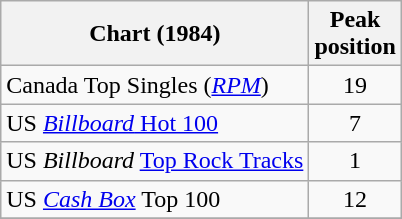<table class="wikitable sortable">
<tr>
<th>Chart (1984)</th>
<th>Peak <br>position</th>
</tr>
<tr>
<td>Canada Top Singles (<em><a href='#'>RPM</a></em>)</td>
<td style="text-align:center;">19</td>
</tr>
<tr>
<td>US <a href='#'><em>Billboard</em> Hot 100</a></td>
<td style="text-align:center;">7</td>
</tr>
<tr>
<td>US <em>Billboard</em> <a href='#'>Top Rock Tracks</a></td>
<td style="text-align:center;">1</td>
</tr>
<tr>
<td>US <a href='#'><em>Cash Box</em></a> Top 100</td>
<td align="center">12</td>
</tr>
<tr>
</tr>
</table>
